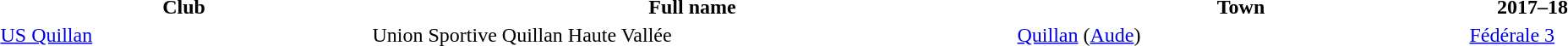<table style="width:100%;">
<tr>
<th style="width:23%;">Club</th>
<th style="width:40%;">Full name</th>
<th style="width:28%;">Town</th>
<th style="width:8%;">2017–18</th>
</tr>
<tr>
<td><a href='#'>US Quillan</a></td>
<td>Union Sportive Quillan Haute Vallée</td>
<td><a href='#'>Quillan</a> (<a href='#'>Aude</a>)</td>
<td><a href='#'>Fédérale 3</a></td>
</tr>
</table>
